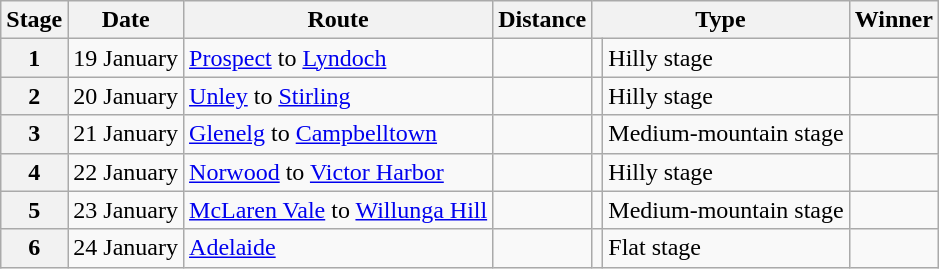<table class="wikitable">
<tr>
<th scope="col">Stage</th>
<th scope="col">Date</th>
<th scope="col">Route</th>
<th scope="col">Distance</th>
<th colspan="2" scope="col">Type</th>
<th scope="col">Winner</th>
</tr>
<tr>
<th scope="row">1</th>
<td>19 January</td>
<td><a href='#'>Prospect</a> to <a href='#'>Lyndoch</a></td>
<td style="text-align:center;"></td>
<td></td>
<td>Hilly stage</td>
<td></td>
</tr>
<tr>
<th scope="row">2</th>
<td>20 January</td>
<td><a href='#'>Unley</a> to <a href='#'>Stirling</a></td>
<td style="text-align:center;"></td>
<td></td>
<td>Hilly stage</td>
<td></td>
</tr>
<tr>
<th scope="row">3</th>
<td>21 January</td>
<td><a href='#'>Glenelg</a> to <a href='#'>Campbelltown</a></td>
<td style="text-align:center;"></td>
<td></td>
<td>Medium-mountain stage</td>
<td></td>
</tr>
<tr>
<th scope="row">4</th>
<td>22 January</td>
<td><a href='#'>Norwood</a> to <a href='#'>Victor Harbor</a></td>
<td style="text-align:center;"></td>
<td></td>
<td>Hilly stage</td>
<td></td>
</tr>
<tr>
<th scope="row">5</th>
<td>23 January</td>
<td><a href='#'>McLaren Vale</a> to <a href='#'>Willunga Hill</a></td>
<td style="text-align:center;"></td>
<td></td>
<td>Medium-mountain stage</td>
<td></td>
</tr>
<tr>
<th scope="row">6</th>
<td>24 January</td>
<td><a href='#'>Adelaide</a></td>
<td style="text-align:center;"></td>
<td></td>
<td>Flat stage</td>
<td></td>
</tr>
</table>
